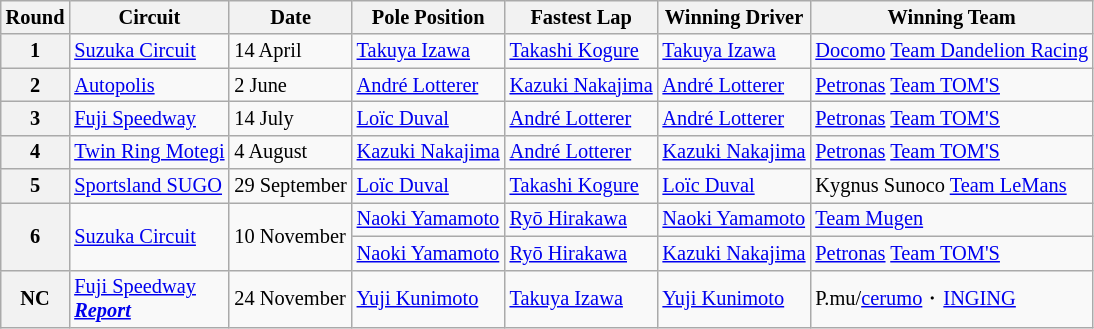<table class="wikitable" style="font-size:85%">
<tr>
<th>Round</th>
<th>Circuit</th>
<th>Date</th>
<th>Pole Position</th>
<th>Fastest Lap</th>
<th>Winning Driver</th>
<th>Winning Team</th>
</tr>
<tr>
<th>1</th>
<td><a href='#'>Suzuka Circuit</a></td>
<td>14 April</td>
<td> <a href='#'>Takuya Izawa</a></td>
<td> <a href='#'>Takashi Kogure</a></td>
<td> <a href='#'>Takuya Izawa</a></td>
<td><a href='#'>Docomo</a> <a href='#'>Team Dandelion Racing</a></td>
</tr>
<tr>
<th>2</th>
<td><a href='#'>Autopolis</a></td>
<td>2 June</td>
<td> <a href='#'>André Lotterer</a></td>
<td> <a href='#'>Kazuki Nakajima</a></td>
<td> <a href='#'>André Lotterer</a></td>
<td><a href='#'>Petronas</a> <a href='#'>Team TOM'S</a></td>
</tr>
<tr>
<th>3</th>
<td><a href='#'>Fuji Speedway</a></td>
<td>14 July</td>
<td> <a href='#'>Loïc Duval</a></td>
<td> <a href='#'>André Lotterer</a></td>
<td> <a href='#'>André Lotterer</a></td>
<td><a href='#'>Petronas</a> <a href='#'>Team TOM'S</a></td>
</tr>
<tr>
<th>4</th>
<td><a href='#'>Twin Ring Motegi</a></td>
<td>4 August</td>
<td> <a href='#'>Kazuki Nakajima</a></td>
<td> <a href='#'>André Lotterer</a></td>
<td> <a href='#'>Kazuki Nakajima</a></td>
<td><a href='#'>Petronas</a> <a href='#'>Team TOM'S</a></td>
</tr>
<tr>
<th>5</th>
<td><a href='#'>Sportsland SUGO</a></td>
<td>29 September</td>
<td> <a href='#'>Loïc Duval</a></td>
<td> <a href='#'>Takashi Kogure</a></td>
<td> <a href='#'>Loïc Duval</a></td>
<td>Kygnus Sunoco <a href='#'>Team LeMans</a></td>
</tr>
<tr>
<th rowspan=2>6</th>
<td rowspan=2><a href='#'>Suzuka Circuit</a></td>
<td rowspan=2>10 November</td>
<td> <a href='#'>Naoki Yamamoto</a></td>
<td> <a href='#'>Ryō Hirakawa</a></td>
<td> <a href='#'>Naoki Yamamoto</a></td>
<td><a href='#'>Team Mugen</a></td>
</tr>
<tr>
<td> <a href='#'>Naoki Yamamoto</a></td>
<td> <a href='#'>Ryō Hirakawa</a></td>
<td> <a href='#'>Kazuki Nakajima</a></td>
<td><a href='#'>Petronas</a> <a href='#'>Team TOM'S</a></td>
</tr>
<tr>
<th>NC</th>
<td><a href='#'>Fuji Speedway</a><br><strong><em><a href='#'>Report</a></em></strong></td>
<td>24 November</td>
<td> <a href='#'>Yuji Kunimoto</a></td>
<td> <a href='#'>Takuya Izawa</a></td>
<td> <a href='#'>Yuji Kunimoto</a></td>
<td>P.mu/<a href='#'>cerumo</a>・<a href='#'>INGING</a></td>
</tr>
</table>
